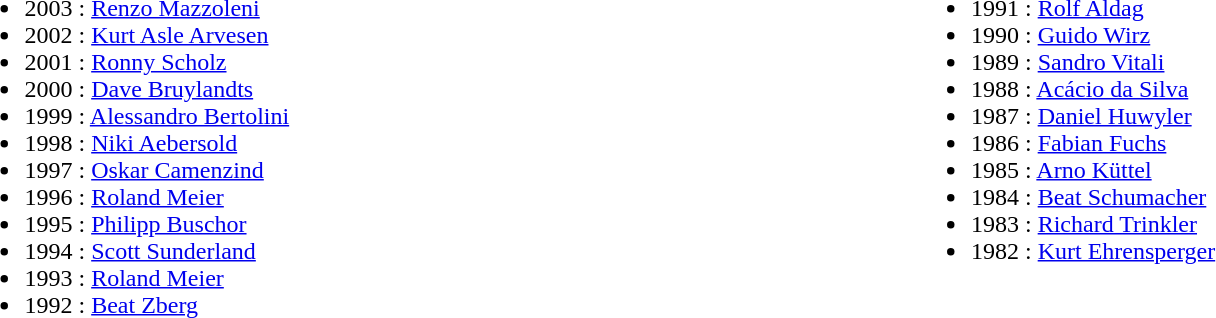<table width="100%">
<tr>
<td valign="top" width="50%"><br><ul><li>2003 :  <a href='#'>Renzo Mazzoleni</a></li><li>2002 :  <a href='#'>Kurt Asle Arvesen</a></li><li>2001 :  <a href='#'>Ronny Scholz</a></li><li>2000 :  <a href='#'>Dave Bruylandts</a></li><li>1999 :  <a href='#'>Alessandro Bertolini</a></li><li>1998 :  <a href='#'>Niki Aebersold</a></li><li>1997 :  <a href='#'>Oskar Camenzind</a></li><li>1996 :  <a href='#'>Roland Meier</a></li><li>1995 :  <a href='#'>Philipp Buschor</a></li><li>1994 :  <a href='#'>Scott Sunderland</a></li><li>1993 :  <a href='#'>Roland Meier</a></li><li>1992 :  <a href='#'>Beat Zberg</a></li></ul></td>
<td valign="top" width="50%"><br><ul><li>1991 :  <a href='#'>Rolf Aldag</a></li><li>1990 :  <a href='#'>Guido Wirz</a></li><li>1989 :  <a href='#'>Sandro Vitali</a></li><li>1988 :  <a href='#'>Acácio da Silva</a></li><li>1987 :  <a href='#'>Daniel Huwyler</a></li><li>1986 :  <a href='#'>Fabian Fuchs</a></li><li>1985 :  <a href='#'>Arno Küttel</a></li><li>1984 :  <a href='#'>Beat Schumacher</a></li><li>1983 :  <a href='#'>Richard Trinkler</a></li><li>1982 :  <a href='#'>Kurt Ehrensperger</a></li></ul></td>
</tr>
</table>
